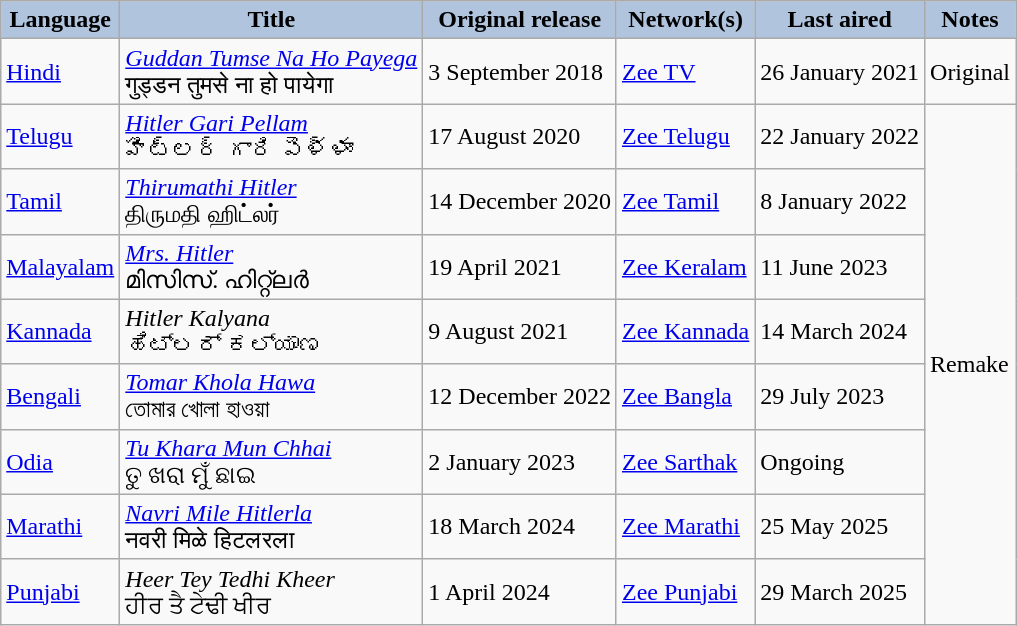<table class="wikitable" style="text-align:left;">
<tr>
<th style="background:LightSteelBlue;">Language</th>
<th style="background:LightSteelBlue;">Title</th>
<th style="background:LightSteelBlue;">Original release</th>
<th style="background:LightSteelBlue;">Network(s)</th>
<th style="background:LightSteelBlue;">Last aired</th>
<th style="background:LightSteelBlue;">Notes</th>
</tr>
<tr>
<td><a href='#'>Hindi</a></td>
<td><em><a href='#'>Guddan Tumse Na Ho Payega</a></em> <br> गुड्डन तुमसे ना हो पायेगा</td>
<td>3 September 2018</td>
<td><a href='#'>Zee TV</a></td>
<td>26 January 2021</td>
<td>Original</td>
</tr>
<tr>
<td><a href='#'>Telugu</a></td>
<td><em><a href='#'>Hitler Gari Pellam</a></em> <br> హిట్లర్ గారి పెళ్ళాం</td>
<td>17 August 2020</td>
<td><a href='#'>Zee Telugu</a></td>
<td>22 January 2022</td>
<td rowspan="8">Remake</td>
</tr>
<tr>
<td><a href='#'>Tamil</a></td>
<td><em><a href='#'>Thirumathi Hitler</a></em> <br> திருமதி ஹிட்லர்</td>
<td>14 December 2020</td>
<td><a href='#'>Zee Tamil</a></td>
<td>8 January 2022</td>
</tr>
<tr>
<td><a href='#'>Malayalam</a></td>
<td><em><a href='#'>Mrs. Hitler</a></em> <br> മിസിസ്. ഹിറ്റ്ലർ</td>
<td>19 April 2021</td>
<td><a href='#'>Zee Keralam</a></td>
<td>11 June 2023</td>
</tr>
<tr>
<td><a href='#'>Kannada</a></td>
<td><em>Hitler Kalyana</em> <br> ಹಿಟ್ಲರ್ ಕಲ್ಯಾಣ</td>
<td>9 August 2021</td>
<td><a href='#'>Zee Kannada</a></td>
<td>14 March 2024</td>
</tr>
<tr>
<td><a href='#'>Bengali</a></td>
<td><em><a href='#'>Tomar Khola Hawa</a></em> <br> তোমার খোলা হাওয়া</td>
<td>12 December 2022</td>
<td><a href='#'>Zee Bangla</a></td>
<td>29 July 2023</td>
</tr>
<tr>
<td><a href='#'>Odia</a></td>
<td><em><a href='#'>Tu Khara Mun Chhai</a></em> <br> ତୁ ଖରା ମୁଁ ଛାଇ</td>
<td>2 January 2023</td>
<td><a href='#'>Zee Sarthak</a></td>
<td>Ongoing</td>
</tr>
<tr>
<td><a href='#'>Marathi</a></td>
<td><em><a href='#'>Navri Mile Hitlerla</a></em> <br> नवरी मिळे हिटलरला</td>
<td>18 March 2024</td>
<td><a href='#'>Zee Marathi</a></td>
<td>25 May 2025</td>
</tr>
<tr>
<td><a href='#'>Punjabi</a></td>
<td><em>Heer Tey Tedhi Kheer</em> <br> ਹੀਰ ਤੈ ਟੇਢੀ ਖੀਰ</td>
<td>1 April 2024</td>
<td><a href='#'>Zee Punjabi</a></td>
<td>29 March 2025</td>
</tr>
</table>
